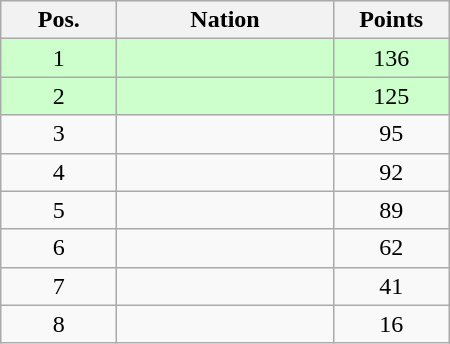<table class="wikitable gauche" cellspacing="1" style="width:300px;">
<tr style="background:#efefef; text-align:center;">
<th style="width:70px;">Pos.</th>
<th>Nation</th>
<th style="width:70px;">Points</th>
</tr>
<tr style="vertical-align:top; text-align:center; background:#ccffcc;">
<td>1</td>
<td style="text-align:left;"></td>
<td>136</td>
</tr>
<tr style="vertical-align:top; text-align:center; background:#ccffcc;">
<td>2</td>
<td style="text-align:left;"></td>
<td>125</td>
</tr>
<tr style="vertical-align:top; text-align:center;">
<td>3</td>
<td style="text-align:left;"></td>
<td>95</td>
</tr>
<tr style="vertical-align:top; text-align:center;">
<td>4</td>
<td style="text-align:left;"></td>
<td>92</td>
</tr>
<tr style="vertical-align:top; text-align:center;">
<td>5</td>
<td style="text-align:left;"></td>
<td>89</td>
</tr>
<tr style="vertical-align:top; text-align:center;">
<td>6</td>
<td style="text-align:left;"></td>
<td>62</td>
</tr>
<tr style="vertical-align:top; text-align:center;">
<td>7</td>
<td style="text-align:left;"></td>
<td>41</td>
</tr>
<tr style="vertical-align:top; text-align:center;">
<td>8</td>
<td style="text-align:left;"></td>
<td>16</td>
</tr>
</table>
